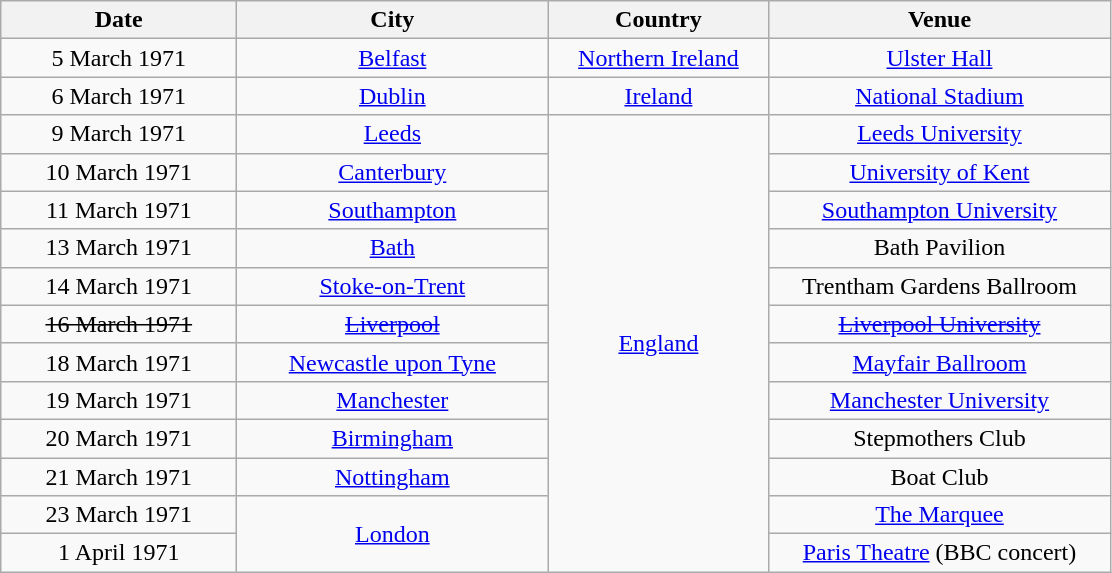<table class="wikitable" style="text-align:center;">
<tr>
<th style="width:150px;">Date</th>
<th style="width:200px;">City</th>
<th style="width:140px;">Country</th>
<th style="width:220px;">Venue</th>
</tr>
<tr>
<td>5 March 1971</td>
<td><a href='#'>Belfast</a></td>
<td><a href='#'>Northern Ireland</a></td>
<td><a href='#'>Ulster Hall</a></td>
</tr>
<tr>
<td>6 March 1971</td>
<td><a href='#'>Dublin</a></td>
<td><a href='#'>Ireland</a></td>
<td><a href='#'>National Stadium</a></td>
</tr>
<tr>
<td>9 March 1971</td>
<td><a href='#'>Leeds</a></td>
<td rowspan="12"><a href='#'>England</a></td>
<td><a href='#'>Leeds University</a></td>
</tr>
<tr>
<td>10 March 1971</td>
<td><a href='#'>Canterbury</a></td>
<td><a href='#'>University of Kent</a></td>
</tr>
<tr>
<td>11 March 1971</td>
<td><a href='#'>Southampton</a></td>
<td><a href='#'>Southampton University</a></td>
</tr>
<tr>
<td>13 March 1971</td>
<td><a href='#'>Bath</a></td>
<td>Bath Pavilion</td>
</tr>
<tr>
<td>14 March 1971</td>
<td><a href='#'>Stoke-on-Trent</a></td>
<td>Trentham Gardens Ballroom</td>
</tr>
<tr>
<td><s>16 March 1971</s></td>
<td><a href='#'><s>Liverpool</s></a></td>
<td><a href='#'><s>Liverpool University</s></a></td>
</tr>
<tr>
<td>18 March 1971</td>
<td><a href='#'>Newcastle upon Tyne</a></td>
<td><a href='#'>Mayfair Ballroom</a></td>
</tr>
<tr>
<td>19 March 1971</td>
<td><a href='#'>Manchester</a></td>
<td><a href='#'>Manchester University</a></td>
</tr>
<tr>
<td>20 March 1971</td>
<td><a href='#'>Birmingham</a></td>
<td>Stepmothers Club</td>
</tr>
<tr>
<td>21 March 1971</td>
<td><a href='#'>Nottingham</a></td>
<td>Boat Club</td>
</tr>
<tr>
<td>23 March 1971</td>
<td rowspan="2"><a href='#'>London</a></td>
<td><a href='#'>The Marquee</a></td>
</tr>
<tr>
<td>1 April 1971</td>
<td><a href='#'>Paris Theatre</a> (BBC concert)</td>
</tr>
</table>
